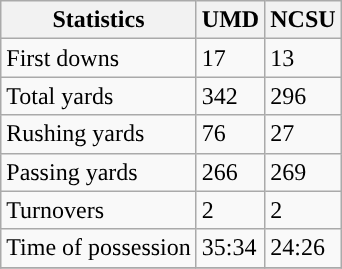<table class="wikitable">
<tr>
<th>Statistics</th>
<th>UMD</th>
<th>NCSU</th>
</tr>
<tr>
<td>First downs</td>
<td>17</td>
<td>13</td>
</tr>
<tr>
<td>Total yards</td>
<td>342</td>
<td>296</td>
</tr>
<tr>
<td>Rushing yards</td>
<td>76</td>
<td>27</td>
</tr>
<tr>
<td>Passing yards</td>
<td>266</td>
<td>269</td>
</tr>
<tr>
<td>Turnovers</td>
<td>2</td>
<td>2</td>
</tr>
<tr>
<td>Time of possession</td>
<td>35:34</td>
<td>24:26</td>
</tr>
<tr>
</tr>
</table>
